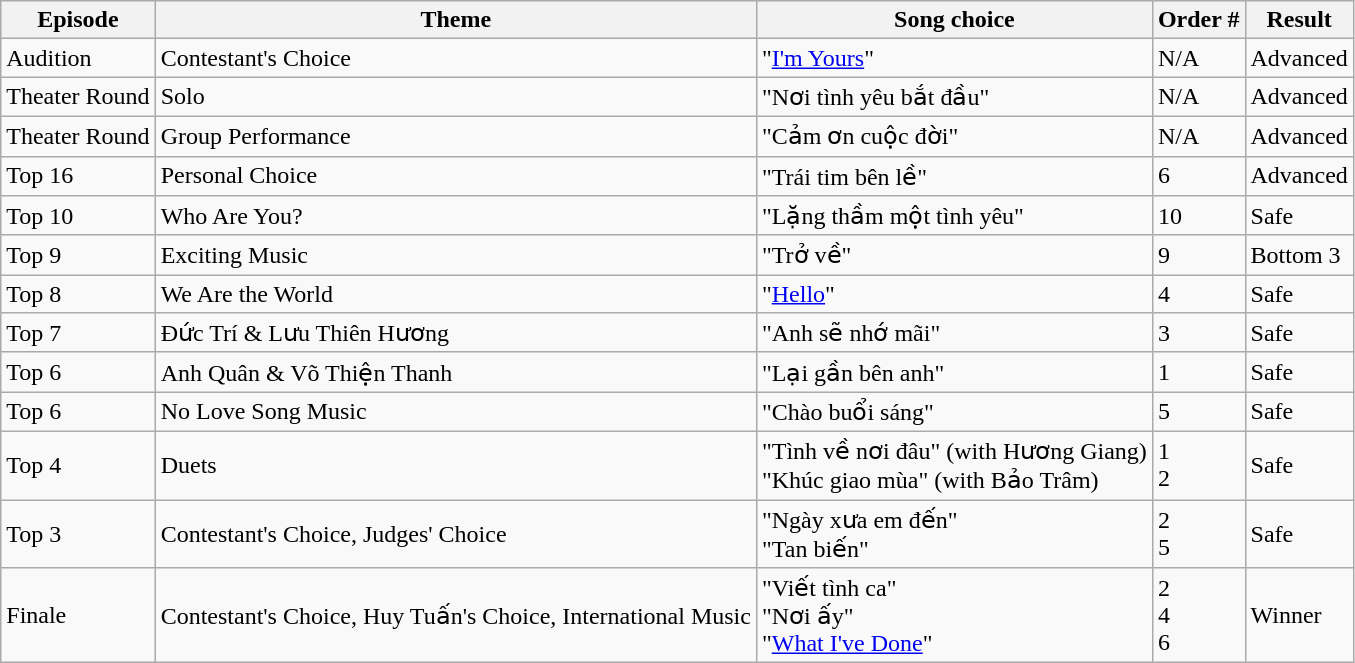<table class="wikitable">
<tr>
<th>Episode</th>
<th>Theme</th>
<th>Song choice</th>
<th>Order #</th>
<th>Result</th>
</tr>
<tr>
<td>Audition</td>
<td>Contestant's Choice</td>
<td>"<a href='#'>I'm Yours</a>"</td>
<td>N/A</td>
<td>Advanced</td>
</tr>
<tr>
<td>Theater Round</td>
<td>Solo</td>
<td>"Nơi tình yêu bắt đầu"</td>
<td>N/A</td>
<td>Advanced</td>
</tr>
<tr>
<td>Theater Round</td>
<td>Group Performance</td>
<td>"Cảm ơn cuộc đời"</td>
<td>N/A</td>
<td>Advanced</td>
</tr>
<tr>
<td>Top 16</td>
<td>Personal Choice</td>
<td>"Trái tim bên lề"</td>
<td>6</td>
<td>Advanced</td>
</tr>
<tr>
<td>Top 10</td>
<td>Who Are You?</td>
<td>"Lặng thầm một tình yêu"</td>
<td>10</td>
<td>Safe</td>
</tr>
<tr>
<td>Top 9</td>
<td>Exciting Music</td>
<td>"Trở về"</td>
<td>9</td>
<td>Bottom 3</td>
</tr>
<tr>
<td>Top 8</td>
<td>We Are the World</td>
<td>"<a href='#'>Hello</a>"</td>
<td>4</td>
<td>Safe</td>
</tr>
<tr>
<td>Top 7</td>
<td>Đức Trí & Lưu Thiên Hương</td>
<td>"Anh sẽ nhớ mãi"</td>
<td>3</td>
<td>Safe</td>
</tr>
<tr>
<td>Top 6</td>
<td>Anh Quân & Võ Thiện Thanh</td>
<td>"Lại gần bên anh"</td>
<td>1</td>
<td>Safe</td>
</tr>
<tr>
<td>Top 6</td>
<td>No Love Song Music</td>
<td>"Chào buổi sáng"</td>
<td>5</td>
<td>Safe</td>
</tr>
<tr>
<td>Top 4</td>
<td>Duets</td>
<td>"Tình về nơi đâu" (with Hương Giang) <br> "Khúc giao mùa" (with Bảo Trâm)</td>
<td>1 <br> 2</td>
<td>Safe</td>
</tr>
<tr>
<td>Top 3</td>
<td>Contestant's Choice, Judges' Choice</td>
<td>"Ngày xưa em đến" <br> "Tan biến"</td>
<td>2 <br> 5</td>
<td>Safe</td>
</tr>
<tr>
<td>Finale</td>
<td>Contestant's Choice, Huy Tuấn's Choice, International Music</td>
<td>"Viết tình ca" <br> "Nơi ấy" <br> "<a href='#'>What I've Done</a>"</td>
<td>2 <br> 4 <br> 6</td>
<td>Winner</td>
</tr>
</table>
